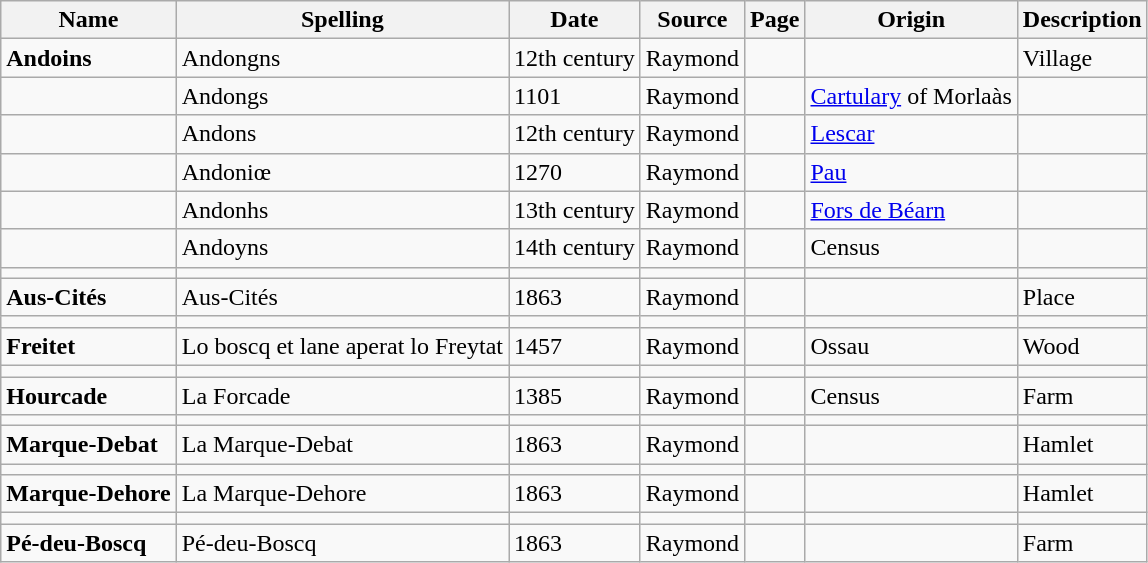<table class="wikitable">
<tr>
<th>Name</th>
<th>Spelling</th>
<th>Date</th>
<th>Source</th>
<th>Page</th>
<th>Origin</th>
<th>Description</th>
</tr>
<tr>
<td><strong>Andoins</strong></td>
<td>Andongns</td>
<td>12th century</td>
<td>Raymond</td>
<td></td>
<td></td>
<td>Village</td>
</tr>
<tr>
<td></td>
<td>Andongs</td>
<td>1101</td>
<td>Raymond</td>
<td></td>
<td><a href='#'>Cartulary</a> of Morlaàs</td>
<td></td>
</tr>
<tr>
<td></td>
<td>Andons</td>
<td>12th century</td>
<td>Raymond</td>
<td></td>
<td><a href='#'>Lescar</a></td>
<td></td>
</tr>
<tr>
<td></td>
<td>Andoniœ</td>
<td>1270</td>
<td>Raymond</td>
<td></td>
<td><a href='#'>Pau</a></td>
<td></td>
</tr>
<tr>
<td></td>
<td>Andonhs</td>
<td>13th century</td>
<td>Raymond</td>
<td></td>
<td><a href='#'>Fors de Béarn</a></td>
<td></td>
</tr>
<tr>
<td></td>
<td>Andoyns</td>
<td>14th century</td>
<td>Raymond</td>
<td></td>
<td>Census</td>
<td></td>
</tr>
<tr>
<td></td>
<td></td>
<td></td>
<td></td>
<td></td>
<td></td>
<td></td>
</tr>
<tr>
<td><strong>Aus-Cités</strong></td>
<td>Aus-Cités</td>
<td>1863</td>
<td>Raymond</td>
<td></td>
<td></td>
<td>Place</td>
</tr>
<tr>
<td></td>
<td></td>
<td></td>
<td></td>
<td></td>
<td></td>
<td></td>
</tr>
<tr>
<td><strong>Freitet</strong></td>
<td>Lo boscq et lane aperat lo Freytat</td>
<td>1457</td>
<td>Raymond</td>
<td></td>
<td>Ossau</td>
<td>Wood</td>
</tr>
<tr>
<td></td>
<td></td>
<td></td>
<td></td>
<td></td>
<td></td>
<td></td>
</tr>
<tr>
<td><strong>Hourcade</strong></td>
<td>La Forcade</td>
<td>1385</td>
<td>Raymond</td>
<td></td>
<td>Census</td>
<td>Farm</td>
</tr>
<tr>
<td></td>
<td></td>
<td></td>
<td></td>
<td></td>
<td></td>
<td></td>
</tr>
<tr>
<td><strong>Marque-Debat</strong></td>
<td>La Marque-Debat</td>
<td>1863</td>
<td>Raymond</td>
<td></td>
<td></td>
<td>Hamlet</td>
</tr>
<tr>
<td></td>
<td></td>
<td></td>
<td></td>
<td></td>
<td></td>
<td></td>
</tr>
<tr>
<td><strong>Marque-Dehore</strong></td>
<td>La Marque-Dehore</td>
<td>1863</td>
<td>Raymond</td>
<td></td>
<td></td>
<td>Hamlet</td>
</tr>
<tr>
<td></td>
<td></td>
<td></td>
<td></td>
<td></td>
<td></td>
<td></td>
</tr>
<tr>
<td><strong>Pé-deu-Boscq</strong></td>
<td>Pé-deu-Boscq</td>
<td>1863</td>
<td>Raymond</td>
<td></td>
<td></td>
<td>Farm</td>
</tr>
</table>
